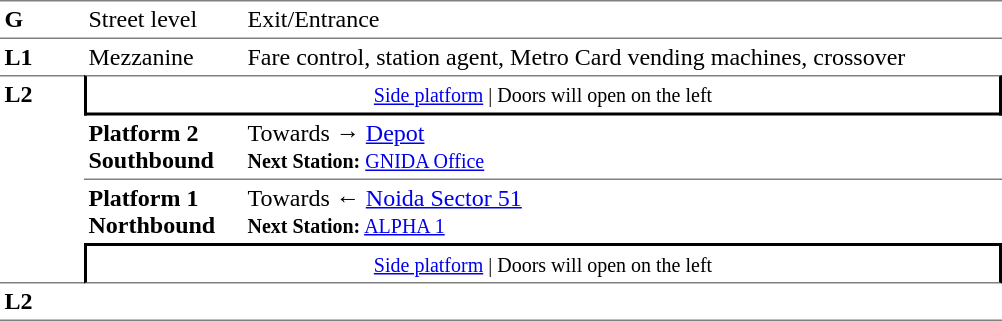<table table border=0 cellspacing=0 cellpadding=3>
<tr>
<td style="border-bottom:solid 1px gray;border-top:solid 1px gray;" width=50 valign=top><strong>G</strong></td>
<td style="border-top:solid 1px gray;border-bottom:solid 1px gray;" width=100 valign=top>Street level</td>
<td style="border-top:solid 1px gray;border-bottom:solid 1px gray;" width=500 valign=top>Exit/Entrance</td>
</tr>
<tr>
<td valign=top><strong>L1</strong></td>
<td valign=top>Mezzanine</td>
<td valign=top>Fare control, station agent, Metro Card vending machines, crossover<br></td>
</tr>
<tr>
<td style="border-top:solid 1px gray;border-bottom:solid 1px gray;" width=50 rowspan=4 valign=top><strong>L2</strong></td>
<td style="border-top:solid 1px gray;border-right:solid 2px black;border-left:solid 2px black;border-bottom:solid 2px black;text-align:center;" colspan=2><small><a href='#'>Side platform</a> | Doors will open on the left </small></td>
</tr>
<tr>
<td style="border-bottom:solid 1px gray;" width=100><span><strong>Platform 2</strong><br><strong>Southbound</strong></span></td>
<td style="border-bottom:solid 1px gray;" width=500>Towards → <a href='#'>Depot</a><br><small><strong>Next Station:</strong> <a href='#'>GNIDA Office</a></small></td>
</tr>
<tr>
<td><span><strong>Platform 1</strong><br><strong>Northbound</strong></span></td>
<td>Towards ← <a href='#'>Noida Sector 51</a><br><small><strong>Next Station:</strong> <a href='#'>ALPHA 1</a></small></td>
</tr>
<tr>
<td style="border-top:solid 2px black;border-right:solid 2px black;border-left:solid 2px black;border-bottom:solid 1px gray;" colspan=2  align=center><small><a href='#'>Side platform</a> | Doors will open on the left </small></td>
</tr>
<tr>
<td style="border-bottom:solid 1px gray;" width=50 rowspan=2 valign=top><strong>L2</strong></td>
<td style="border-bottom:solid 1px gray;" width=100></td>
<td style="border-bottom:solid 1px gray;" width=500></td>
</tr>
<tr>
</tr>
</table>
